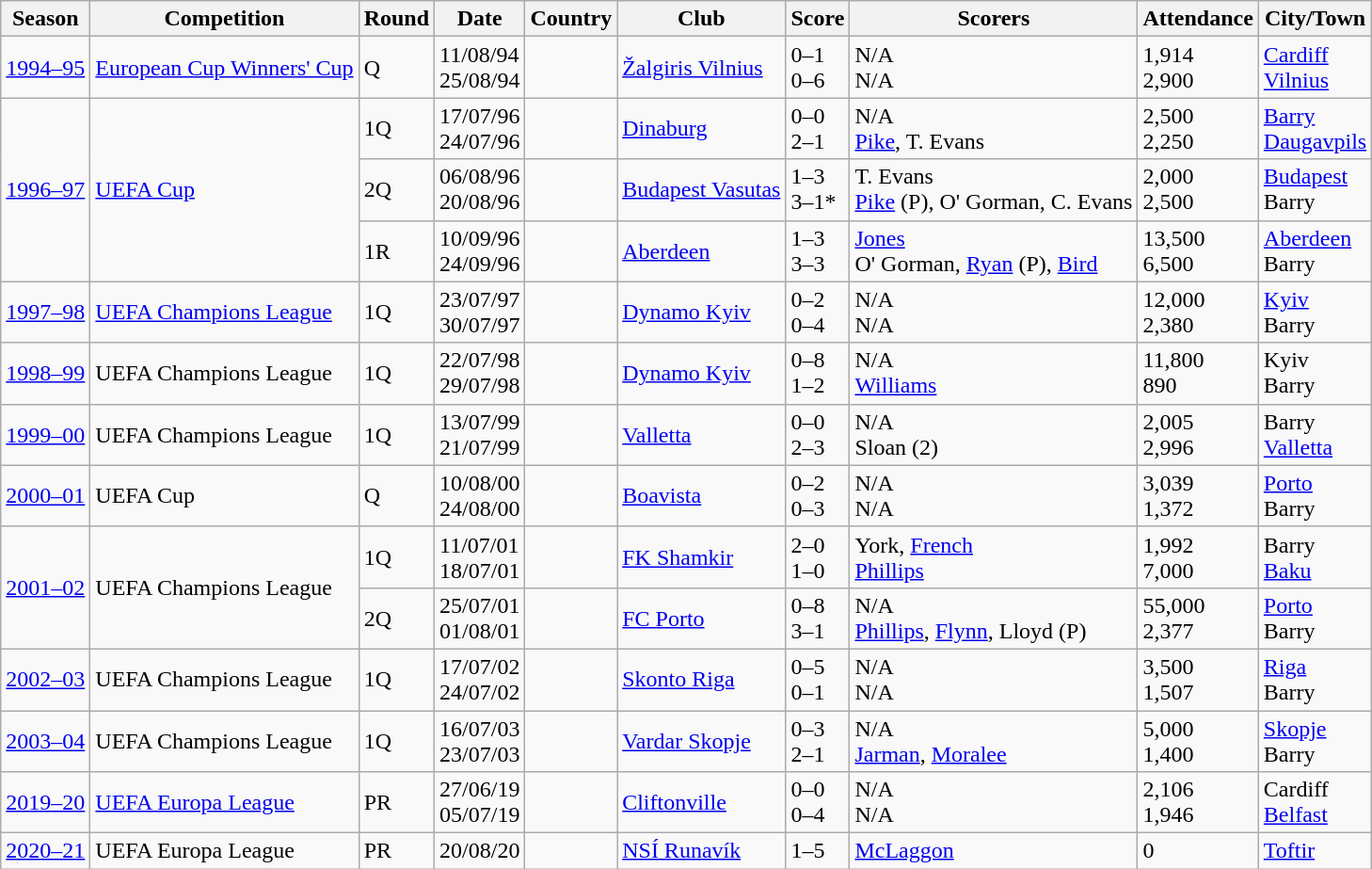<table class="wikitable">
<tr>
<th>Season</th>
<th>Competition</th>
<th>Round</th>
<th>Date</th>
<th>Country</th>
<th>Club</th>
<th>Score</th>
<th>Scorers</th>
<th>Attendance</th>
<th>City/Town</th>
</tr>
<tr>
<td><a href='#'>1994–95</a></td>
<td><a href='#'>European Cup Winners' Cup</a></td>
<td>Q</td>
<td>11/08/94<br>25/08/94</td>
<td></td>
<td><a href='#'>Žalgiris Vilnius</a></td>
<td>0–1<br>0–6</td>
<td>N/A<br>N/A</td>
<td>1,914<br>2,900</td>
<td><a href='#'>Cardiff</a><br><a href='#'>Vilnius</a></td>
</tr>
<tr>
<td rowspan=3><a href='#'>1996–97</a></td>
<td rowspan=3><a href='#'>UEFA Cup</a></td>
<td>1Q</td>
<td>17/07/96<br>24/07/96</td>
<td></td>
<td><a href='#'>Dinaburg</a></td>
<td>0–0<br>2–1</td>
<td>N/A<br><a href='#'>Pike</a>, T. Evans</td>
<td>2,500<br>2,250</td>
<td><a href='#'>Barry</a><br><a href='#'>Daugavpils</a></td>
</tr>
<tr>
<td>2Q</td>
<td>06/08/96<br>20/08/96</td>
<td></td>
<td><a href='#'>Budapest Vasutas</a></td>
<td>1–3<br>3–1*</td>
<td>T. Evans<br><a href='#'>Pike</a> (P), O' Gorman, C. Evans</td>
<td>2,000<br>2,500</td>
<td><a href='#'>Budapest</a><br>Barry</td>
</tr>
<tr>
<td>1R</td>
<td>10/09/96<br>24/09/96</td>
<td></td>
<td><a href='#'>Aberdeen</a></td>
<td>1–3<br>3–3</td>
<td><a href='#'>Jones</a><br>O' Gorman, <a href='#'>Ryan</a> (P), <a href='#'>Bird</a></td>
<td>13,500<br>6,500</td>
<td><a href='#'>Aberdeen</a><br>Barry</td>
</tr>
<tr>
<td><a href='#'>1997–98</a></td>
<td><a href='#'>UEFA Champions League</a></td>
<td>1Q</td>
<td>23/07/97<br>30/07/97</td>
<td></td>
<td><a href='#'>Dynamo Kyiv</a></td>
<td>0–2<br>0–4</td>
<td>N/A<br>N/A</td>
<td>12,000<br>2,380</td>
<td><a href='#'>Kyiv</a><br>Barry</td>
</tr>
<tr>
<td><a href='#'>1998–99</a></td>
<td>UEFA Champions League</td>
<td>1Q</td>
<td>22/07/98<br>29/07/98</td>
<td></td>
<td><a href='#'>Dynamo Kyiv</a></td>
<td>0–8<br>1–2</td>
<td>N/A<br><a href='#'>Williams</a></td>
<td>11,800<br>890</td>
<td>Kyiv<br>Barry</td>
</tr>
<tr>
<td><a href='#'>1999–00</a></td>
<td>UEFA Champions League</td>
<td>1Q</td>
<td>13/07/99<br>21/07/99</td>
<td></td>
<td><a href='#'>Valletta</a></td>
<td>0–0<br>2–3</td>
<td>N/A<br>Sloan (2)</td>
<td>2,005<br>2,996</td>
<td>Barry<br><a href='#'>Valletta</a></td>
</tr>
<tr>
<td><a href='#'>2000–01</a></td>
<td>UEFA Cup</td>
<td>Q</td>
<td>10/08/00<br>24/08/00</td>
<td></td>
<td><a href='#'>Boavista</a></td>
<td>0–2<br>0–3</td>
<td>N/A<br>N/A</td>
<td>3,039<br>1,372</td>
<td><a href='#'>Porto</a><br>Barry</td>
</tr>
<tr>
<td rowspan=2><a href='#'>2001–02</a></td>
<td rowspan=2>UEFA Champions League</td>
<td>1Q</td>
<td>11/07/01<br>18/07/01</td>
<td></td>
<td><a href='#'>FK Shamkir</a></td>
<td>2–0<br>1–0</td>
<td>York, <a href='#'>French</a><br><a href='#'>Phillips</a></td>
<td>1,992<br>7,000</td>
<td>Barry<br><a href='#'>Baku</a></td>
</tr>
<tr>
<td>2Q</td>
<td>25/07/01<br>01/08/01</td>
<td></td>
<td><a href='#'>FC Porto</a></td>
<td>0–8<br>3–1</td>
<td>N/A<br><a href='#'>Phillips</a>, <a href='#'>Flynn</a>, Lloyd (P)</td>
<td>55,000<br>2,377</td>
<td><a href='#'>Porto</a><br>Barry</td>
</tr>
<tr>
<td><a href='#'>2002–03</a></td>
<td>UEFA Champions League</td>
<td>1Q</td>
<td>17/07/02<br>24/07/02</td>
<td></td>
<td><a href='#'>Skonto Riga</a></td>
<td>0–5<br>0–1</td>
<td>N/A<br>N/A</td>
<td>3,500<br>1,507</td>
<td><a href='#'>Riga</a><br>Barry</td>
</tr>
<tr>
<td><a href='#'>2003–04</a></td>
<td>UEFA Champions League</td>
<td>1Q</td>
<td>16/07/03<br>23/07/03</td>
<td></td>
<td><a href='#'>Vardar Skopje</a></td>
<td>0–3<br>2–1</td>
<td>N/A<br><a href='#'>Jarman</a>, <a href='#'>Moralee</a></td>
<td>5,000<br>1,400</td>
<td><a href='#'>Skopje</a><br>Barry</td>
</tr>
<tr>
<td><a href='#'>2019–20</a></td>
<td><a href='#'>UEFA Europa League</a></td>
<td>PR</td>
<td>27/06/19<br>05/07/19</td>
<td></td>
<td><a href='#'>Cliftonville</a></td>
<td>0–0<br>0–4</td>
<td>N/A<br>N/A</td>
<td>2,106<br>1,946</td>
<td>Cardiff<br><a href='#'>Belfast</a></td>
</tr>
<tr>
<td><a href='#'>2020–21</a></td>
<td>UEFA Europa League</td>
<td>PR</td>
<td>20/08/20</td>
<td></td>
<td><a href='#'>NSÍ Runavík</a></td>
<td>1–5</td>
<td><a href='#'>McLaggon</a></td>
<td>0</td>
<td><a href='#'>Toftir</a></td>
</tr>
</table>
